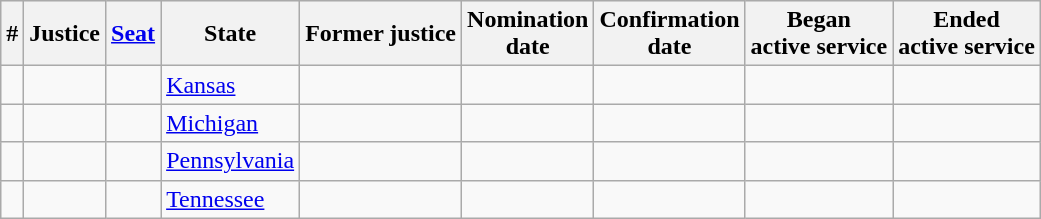<table class="sortable wikitable">
<tr bgcolor="#ececec">
<th>#</th>
<th>Justice</th>
<th><a href='#'>Seat</a></th>
<th>State</th>
<th>Former justice</th>
<th>Nomination<br>date</th>
<th>Confirmation<br>date</th>
<th>Began<br>active service</th>
<th>Ended<br>active service</th>
</tr>
<tr>
<td></td>
<td></td>
<td align="center"></td>
<td><a href='#'>Kansas</a></td>
<td></td>
<td></td>
<td></td>
<td></td>
<td></td>
</tr>
<tr>
<td></td>
<td></td>
<td align="center"></td>
<td><a href='#'>Michigan</a></td>
<td></td>
<td></td>
<td></td>
<td></td>
<td></td>
</tr>
<tr>
<td></td>
<td></td>
<td align="center"></td>
<td><a href='#'>Pennsylvania</a></td>
<td></td>
<td></td>
<td></td>
<td></td>
<td></td>
</tr>
<tr>
<td></td>
<td></td>
<td align="center"></td>
<td><a href='#'>Tennessee</a></td>
<td></td>
<td></td>
<td></td>
<td></td>
<td></td>
</tr>
</table>
